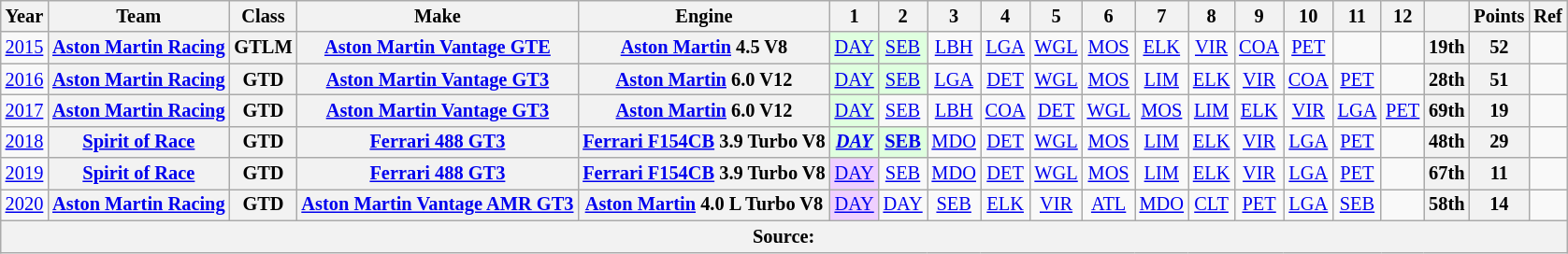<table class="wikitable" style="text-align:center; font-size:85%">
<tr>
<th>Year</th>
<th>Team</th>
<th>Class</th>
<th>Make</th>
<th>Engine</th>
<th>1</th>
<th>2</th>
<th>3</th>
<th>4</th>
<th>5</th>
<th>6</th>
<th>7</th>
<th>8</th>
<th>9</th>
<th>10</th>
<th>11</th>
<th>12</th>
<th></th>
<th>Points</th>
<th>Ref</th>
</tr>
<tr>
<td><a href='#'>2015</a></td>
<th nowrap><a href='#'>Aston Martin Racing</a></th>
<th>GTLM</th>
<th nowrap><a href='#'>Aston Martin Vantage GTE</a></th>
<th nowrap><a href='#'>Aston Martin</a> 4.5 V8</th>
<td style="background:#dfffdf;"><a href='#'>DAY</a><br></td>
<td style="background:#dfffdf;"><a href='#'>SEB</a><br></td>
<td><a href='#'>LBH</a></td>
<td><a href='#'>LGA</a></td>
<td><a href='#'>WGL</a></td>
<td><a href='#'>MOS</a></td>
<td><a href='#'>ELK</a></td>
<td><a href='#'>VIR</a></td>
<td><a href='#'>COA</a></td>
<td><a href='#'>PET</a></td>
<td></td>
<td></td>
<th>19th</th>
<th>52</th>
<td></td>
</tr>
<tr>
<td><a href='#'>2016</a></td>
<th nowrap><a href='#'>Aston Martin Racing</a></th>
<th>GTD</th>
<th nowrap><a href='#'>Aston Martin Vantage GT3</a></th>
<th nowrap><a href='#'>Aston Martin</a> 6.0 V12</th>
<td style="background:#dfffdf;"><a href='#'>DAY</a><br></td>
<td style="background:#dfffdf;"><a href='#'>SEB</a><br></td>
<td><a href='#'>LGA</a></td>
<td><a href='#'>DET</a></td>
<td><a href='#'>WGL</a></td>
<td><a href='#'>MOS</a></td>
<td><a href='#'>LIM</a></td>
<td><a href='#'>ELK</a></td>
<td><a href='#'>VIR</a></td>
<td><a href='#'>COA</a></td>
<td><a href='#'>PET</a></td>
<td></td>
<th>28th</th>
<th>51</th>
<td></td>
</tr>
<tr>
<td><a href='#'>2017</a></td>
<th nowrap><a href='#'>Aston Martin Racing</a></th>
<th>GTD</th>
<th nowrap><a href='#'>Aston Martin Vantage GT3</a></th>
<th nowrap><a href='#'>Aston Martin</a> 6.0 V12</th>
<td style="background:#dfffdf;"><a href='#'>DAY</a><br></td>
<td><a href='#'>SEB</a></td>
<td><a href='#'>LBH</a></td>
<td><a href='#'>COA</a></td>
<td><a href='#'>DET</a></td>
<td><a href='#'>WGL</a></td>
<td><a href='#'>MOS</a></td>
<td><a href='#'>LIM</a></td>
<td><a href='#'>ELK</a></td>
<td><a href='#'>VIR</a></td>
<td><a href='#'>LGA</a></td>
<td><a href='#'>PET</a></td>
<th>69th</th>
<th>19</th>
<td></td>
</tr>
<tr>
<td><a href='#'>2018</a></td>
<th nowrap><a href='#'>Spirit of Race</a></th>
<th>GTD</th>
<th nowrap><a href='#'>Ferrari 488 GT3</a></th>
<th nowrap><a href='#'>Ferrari F154CB</a> 3.9 Turbo V8</th>
<td style="background:#DFFFDF;"><strong><em><a href='#'>DAY</a></em></strong><br></td>
<td style="background:#DFFFDF;"><strong><a href='#'>SEB</a></strong><br></td>
<td><a href='#'>MDO</a></td>
<td><a href='#'>DET</a></td>
<td><a href='#'>WGL</a></td>
<td><a href='#'>MOS</a></td>
<td><a href='#'>LIM</a></td>
<td><a href='#'>ELK</a></td>
<td><a href='#'>VIR</a></td>
<td><a href='#'>LGA</a></td>
<td><a href='#'>PET</a></td>
<td></td>
<th>48th</th>
<th>29</th>
<td></td>
</tr>
<tr>
<td><a href='#'>2019</a></td>
<th nowrap><a href='#'>Spirit of Race</a></th>
<th>GTD</th>
<th nowrap><a href='#'>Ferrari 488 GT3</a></th>
<th nowrap><a href='#'>Ferrari F154CB</a> 3.9 Turbo V8</th>
<td style="background:#EFCFFF;"><a href='#'>DAY</a><br></td>
<td><a href='#'>SEB</a></td>
<td><a href='#'>MDO</a></td>
<td><a href='#'>DET</a></td>
<td><a href='#'>WGL</a></td>
<td><a href='#'>MOS</a></td>
<td><a href='#'>LIM</a></td>
<td><a href='#'>ELK</a></td>
<td><a href='#'>VIR</a></td>
<td><a href='#'>LGA</a></td>
<td><a href='#'>PET</a></td>
<td></td>
<th>67th</th>
<th>11</th>
<td></td>
</tr>
<tr>
<td><a href='#'>2020</a></td>
<th nowrap><a href='#'>Aston Martin Racing</a></th>
<th>GTD</th>
<th nowrap><a href='#'>Aston Martin Vantage AMR GT3</a></th>
<th nowrap><a href='#'>Aston Martin</a> 4.0 L Turbo V8</th>
<td style="background:#EFCFFF;"><a href='#'>DAY</a><br></td>
<td><a href='#'>DAY</a></td>
<td><a href='#'>SEB</a></td>
<td><a href='#'>ELK</a></td>
<td><a href='#'>VIR</a></td>
<td><a href='#'>ATL</a></td>
<td><a href='#'>MDO</a></td>
<td><a href='#'>CLT</a></td>
<td><a href='#'>PET</a></td>
<td><a href='#'>LGA</a></td>
<td><a href='#'>SEB</a></td>
<td></td>
<th>58th</th>
<th>14</th>
<td></td>
</tr>
<tr>
<th colspan="20">Source:</th>
</tr>
</table>
